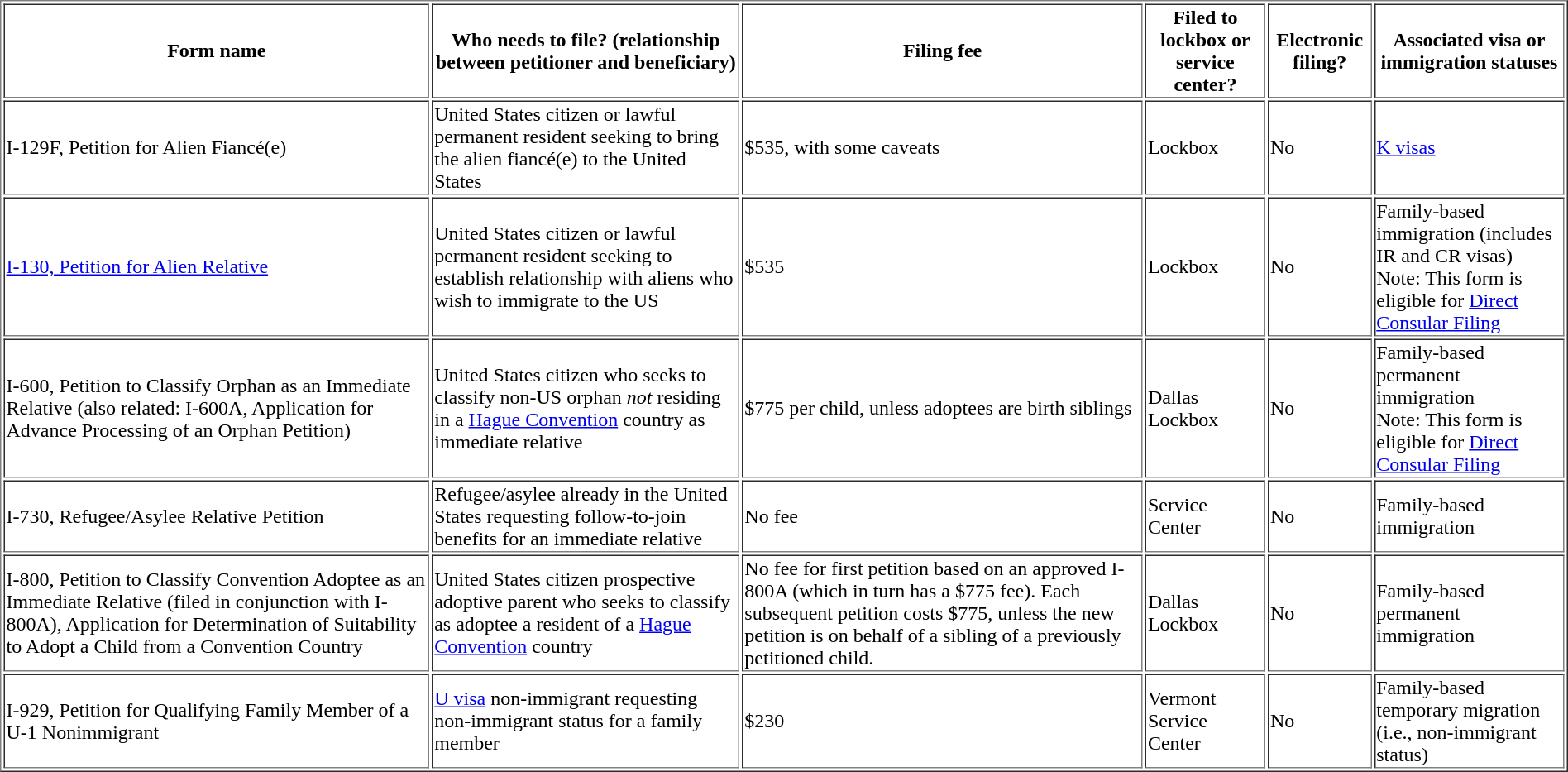<table class="sortable" border="1">
<tr>
<th>Form name</th>
<th>Who needs to file? (relationship between petitioner and beneficiary)</th>
<th>Filing fee</th>
<th>Filed to lockbox or service center?</th>
<th>Electronic filing?</th>
<th>Associated visa or immigration statuses</th>
</tr>
<tr>
<td>I-129F, Petition for Alien Fiancé(e)</td>
<td>United States citizen or lawful permanent resident seeking to bring the alien fiancé(e) to the United States</td>
<td>$535, with some caveats</td>
<td>Lockbox</td>
<td>No</td>
<td><a href='#'>K visas</a></td>
</tr>
<tr>
<td><a href='#'>I-130, Petition for Alien Relative</a></td>
<td>United States citizen or lawful permanent resident seeking to establish relationship with aliens who wish to immigrate to the US</td>
<td>$535</td>
<td>Lockbox</td>
<td>No</td>
<td>Family-based immigration (includes IR and CR visas)<br>Note: This form is eligible for <a href='#'>Direct Consular Filing</a></td>
</tr>
<tr>
<td>I-600, Petition to Classify Orphan as an Immediate Relative (also related: I-600A, Application for Advance Processing of an Orphan Petition)</td>
<td>United States citizen who seeks to classify non-US orphan <em>not</em> residing in a <a href='#'>Hague Convention</a> country as immediate relative</td>
<td>$775 per child, unless adoptees are birth siblings</td>
<td>Dallas Lockbox</td>
<td>No</td>
<td>Family-based permanent immigration<br>Note: This form is eligible for <a href='#'>Direct Consular Filing</a></td>
</tr>
<tr>
<td>I-730, Refugee/Asylee Relative Petition</td>
<td>Refugee/asylee already in the United States requesting follow-to-join benefits for an immediate relative</td>
<td>No fee</td>
<td>Service Center</td>
<td>No</td>
<td>Family-based immigration</td>
</tr>
<tr>
<td>I-800, Petition to Classify Convention Adoptee as an Immediate Relative (filed in conjunction with I-800A), Application for Determination of Suitability to Adopt a Child from a Convention Country</td>
<td>United States citizen prospective adoptive parent who seeks to classify as adoptee a resident of a <a href='#'>Hague Convention</a> country</td>
<td>No fee for first petition based on an approved I-800A (which in turn has a $775 fee). Each subsequent petition costs $775, unless the new petition is on behalf of a sibling of a previously petitioned child.</td>
<td>Dallas Lockbox</td>
<td>No</td>
<td>Family-based permanent immigration</td>
</tr>
<tr>
<td>I-929, Petition for Qualifying Family Member of a U-1 Nonimmigrant</td>
<td><a href='#'>U visa</a> non-immigrant requesting non-immigrant status for a family member</td>
<td>$230</td>
<td>Vermont Service Center</td>
<td>No</td>
<td>Family-based temporary migration (i.e., non-immigrant status)</td>
</tr>
</table>
